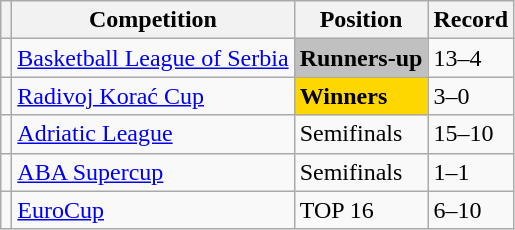<table class="wikitable">
<tr>
<th></th>
<th>Competition</th>
<th>Position</th>
<th>Record</th>
</tr>
<tr>
<td></td>
<td><a href='#'>Basketball League of Serbia</a></td>
<td bgcolor=silver><strong>Runners-up</strong></td>
<td>13–4</td>
</tr>
<tr>
<td></td>
<td><a href='#'>Radivoj Korać Cup</a></td>
<td bgcolor=gold><strong>Winners</strong></td>
<td>3–0</td>
</tr>
<tr>
<td></td>
<td><a href='#'>Adriatic League</a></td>
<td>Semifinals</td>
<td>15–10</td>
</tr>
<tr>
<td></td>
<td><a href='#'>ABA Supercup</a></td>
<td>Semifinals</td>
<td>1–1</td>
</tr>
<tr>
<td></td>
<td><a href='#'>EuroCup</a></td>
<td>TOP 16</td>
<td>6–10</td>
</tr>
</table>
